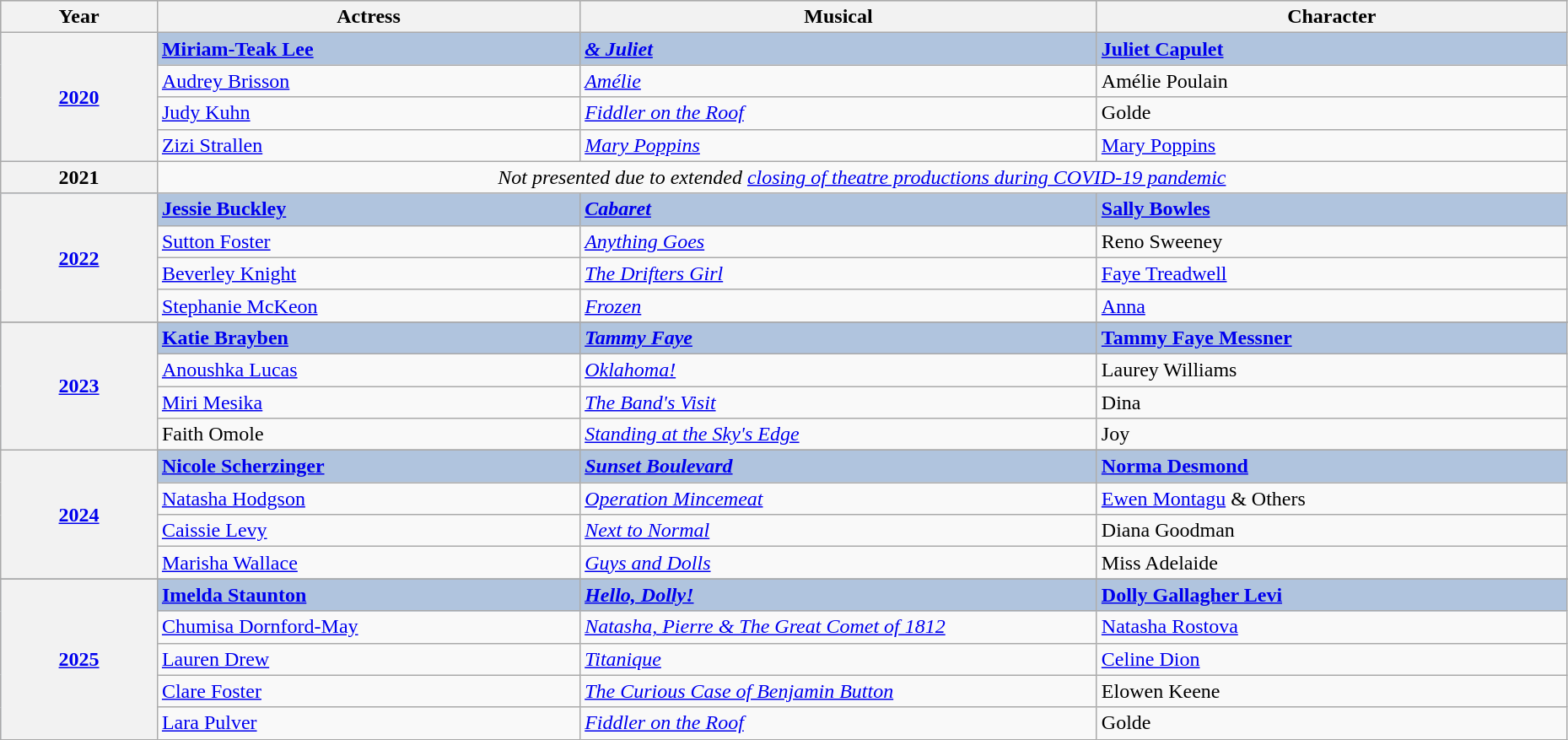<table class="wikitable" style="width:98%;">
<tr style="background:#bebebe;">
<th style="width:10%;">Year</th>
<th style="width:27%;">Actress</th>
<th style="width:33%;">Musical</th>
<th style="width:30%;">Character</th>
</tr>
<tr style="background:#B0C4DE">
<th rowspan=4><a href='#'>2020</a></th>
<td><strong><a href='#'>Miriam-Teak Lee</a></strong></td>
<td><strong><em><a href='#'>& Juliet</a></em></strong></td>
<td><strong><a href='#'>Juliet Capulet</a></strong></td>
</tr>
<tr>
<td><a href='#'>Audrey Brisson</a></td>
<td><em><a href='#'>Amélie</a></em></td>
<td>Amélie Poulain</td>
</tr>
<tr>
<td><a href='#'>Judy Kuhn</a></td>
<td><em><a href='#'>Fiddler on the Roof</a></em></td>
<td>Golde</td>
</tr>
<tr>
<td><a href='#'>Zizi Strallen</a></td>
<td><em><a href='#'>Mary Poppins</a></em></td>
<td><a href='#'>Mary Poppins</a></td>
</tr>
<tr>
<th align="center">2021</th>
<td colspan=3 align="center"><em>Not presented due to extended <a href='#'>closing of theatre productions during COVID-19 pandemic</a></em></td>
</tr>
<tr style="background:#B0C4DE">
<th rowspan="4"><a href='#'>2022</a></th>
<td><strong><a href='#'>Jessie Buckley</a></strong></td>
<td><strong><em><a href='#'>Cabaret</a></em></strong></td>
<td><strong><a href='#'>Sally Bowles</a></strong></td>
</tr>
<tr>
<td><a href='#'>Sutton Foster</a></td>
<td><em><a href='#'>Anything Goes</a></em></td>
<td>Reno Sweeney</td>
</tr>
<tr>
<td><a href='#'>Beverley Knight</a></td>
<td><em><a href='#'>The Drifters Girl</a></em></td>
<td><a href='#'>Faye Treadwell</a></td>
</tr>
<tr>
<td><a href='#'>Stephanie McKeon</a></td>
<td><em><a href='#'>Frozen</a></em></td>
<td><a href='#'>Anna</a></td>
</tr>
<tr>
</tr>
<tr style="background:#B0C4DE">
<th rowspan="4"><a href='#'>2023</a></th>
<td><strong><a href='#'>Katie Brayben</a></strong></td>
<td><strong><em><a href='#'>Tammy Faye</a></em></strong></td>
<td><strong><a href='#'>Tammy Faye Messner</a></strong></td>
</tr>
<tr>
<td><a href='#'>Anoushka Lucas</a></td>
<td><em><a href='#'>Oklahoma!</a></em></td>
<td>Laurey Williams</td>
</tr>
<tr>
<td><a href='#'>Miri Mesika</a></td>
<td><em><a href='#'>The Band's Visit</a></em></td>
<td>Dina</td>
</tr>
<tr>
<td>Faith Omole</td>
<td><em><a href='#'>Standing at the Sky's Edge</a></em></td>
<td>Joy</td>
</tr>
<tr>
<th rowspan="5"><a href='#'>2024</a></th>
</tr>
<tr style="background:#B0C4DE">
<td><strong><a href='#'>Nicole Scherzinger</a></strong></td>
<td><strong><em><a href='#'>Sunset Boulevard</a></em></strong></td>
<td><strong><a href='#'>Norma Desmond</a></strong></td>
</tr>
<tr>
<td><a href='#'>Natasha Hodgson</a></td>
<td><em><a href='#'>Operation Mincemeat</a></em></td>
<td><a href='#'>Ewen Montagu</a> & Others</td>
</tr>
<tr>
<td><a href='#'>Caissie Levy</a></td>
<td><em><a href='#'>Next to Normal</a></em></td>
<td>Diana Goodman</td>
</tr>
<tr>
<td><a href='#'>Marisha Wallace</a></td>
<td><em><a href='#'>Guys and Dolls</a></em></td>
<td>Miss Adelaide</td>
</tr>
<tr>
</tr>
<tr style="background:#B0C4DE">
<th rowspan="8"><a href='#'>2025</a></th>
<td><strong><a href='#'>Imelda Staunton</a></strong></td>
<td><strong><em><a href='#'>Hello, Dolly!</a></em></strong></td>
<td><strong><a href='#'>Dolly Gallagher Levi</a></strong></td>
</tr>
<tr>
<td><a href='#'>Chumisa Dornford-May</a></td>
<td><em><a href='#'>Natasha, Pierre & The Great Comet of 1812</a></em></td>
<td><a href='#'>Natasha Rostova</a></td>
</tr>
<tr>
<td><a href='#'>Lauren Drew</a></td>
<td><em><a href='#'>Titanique</a></em></td>
<td><a href='#'>Celine Dion</a></td>
</tr>
<tr>
<td><a href='#'>Clare Foster</a></td>
<td><em><a href='#'>The Curious Case of Benjamin Button</a></em></td>
<td>Elowen Keene</td>
</tr>
<tr>
<td><a href='#'>Lara Pulver</a></td>
<td><em><a href='#'>Fiddler on the Roof</a></em></td>
<td>Golde</td>
</tr>
</table>
